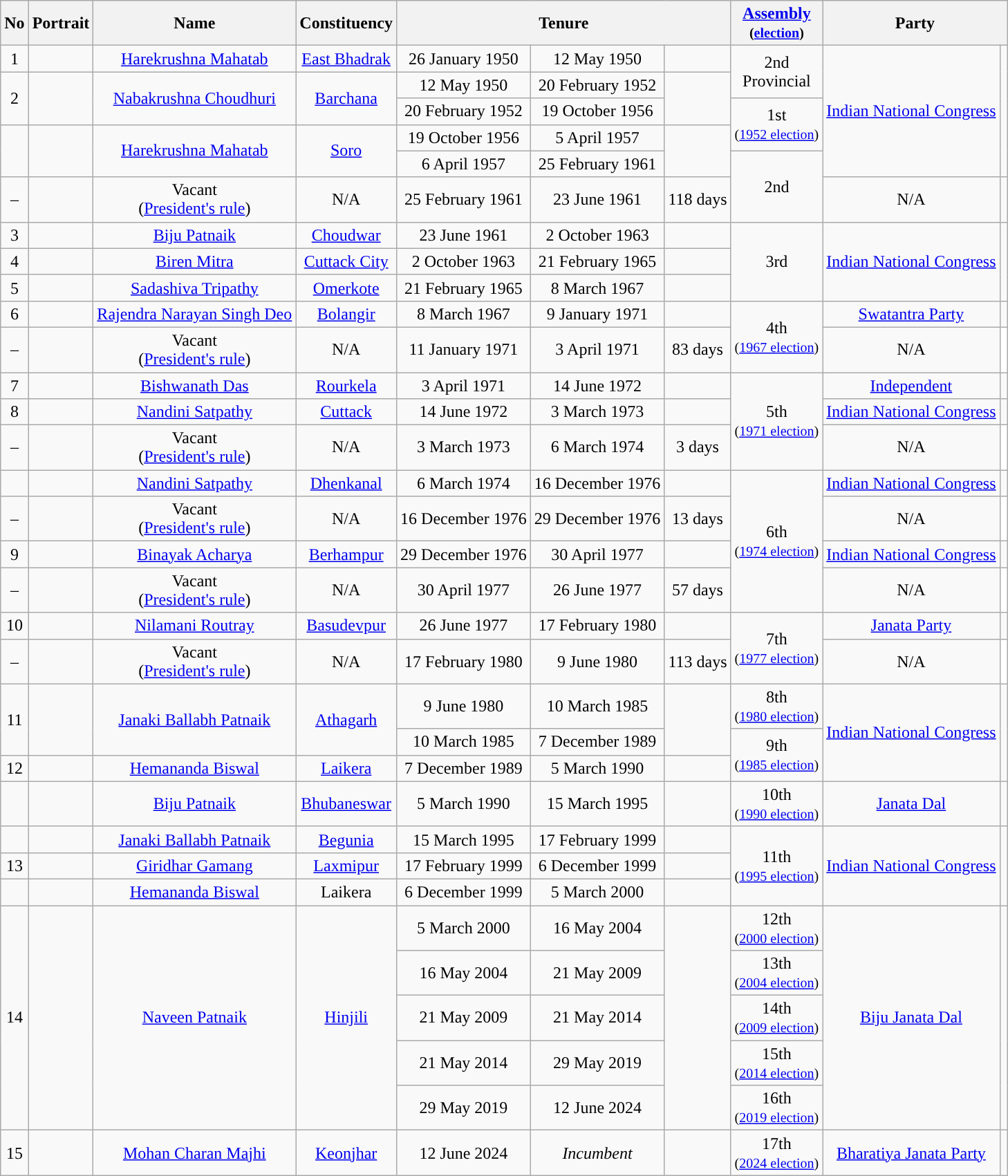<table class="wikitable">
<tr>
<th>No</th>
<th>Portrait</th>
<th>Name</th>
<th>Constituency</th>
<th colspan="3">Tenure</th>
<th><a href='#'>Assembly</a><br><small>(<a href='#'>election</a>)</small></th>
<th colspan="2">Party</th>
</tr>
<tr align="center">
<td>1</td>
<td></td>
<td><a href='#'>Harekrushna Mahatab</a></td>
<td><a href='#'>East Bhadrak</a></td>
<td>26 January 1950</td>
<td>12 May 1950</td>
<td></td>
<td rowspan="2">2nd<br>Provincial
</td>
<td rowspan="5"><a href='#'>Indian National Congress</a></td>
<td rowspan="5" style="background-color: "></td>
</tr>
<tr align="center">
<td rowspan="2">2</td>
<td rowspan="2"></td>
<td rowspan="2"><a href='#'>Nabakrushna Choudhuri</a></td>
<td rowspan="2"><a href='#'>Barchana</a></td>
<td>12 May 1950</td>
<td>20 February 1952</td>
<td rowspan="2"></td>
</tr>
<tr align="center">
<td>20 February 1952</td>
<td>19 October 1956</td>
<td rowspan="2">1st<br><small>(<a href='#'>1952 election</a>)</small></td>
</tr>
<tr align="center">
<td rowspan="2"></td>
<td rowspan="2"></td>
<td rowspan="2"><a href='#'>Harekrushna Mahatab</a></td>
<td rowspan="2"><a href='#'>Soro</a></td>
<td>19 October 1956</td>
<td>5 April 1957</td>
<td rowspan="2"></td>
</tr>
<tr align="center">
<td>6 April 1957</td>
<td>25 February 1961</td>
<td rowspan="2">2nd<br></td>
</tr>
<tr align="center">
<td>–</td>
<td></td>
<td>Vacant<br>(<a href='#'>President's rule</a>)</td>
<td>N/A</td>
<td>25 February 1961</td>
<td>23 June 1961</td>
<td>118 days</td>
<td>N/A</td>
<td></td>
</tr>
<tr align="center">
<td>3</td>
<td></td>
<td><a href='#'>Biju Patnaik</a></td>
<td><a href='#'>Choudwar</a></td>
<td>23 June 1961</td>
<td>2 October 1963</td>
<td></td>
<td rowspan="3">3rd<br></td>
<td rowspan="3"><a href='#'>Indian National Congress</a></td>
<td rowspan="3" style="background-color: "></td>
</tr>
<tr align="center">
<td>4</td>
<td></td>
<td><a href='#'>Biren Mitra</a></td>
<td><a href='#'>Cuttack City</a></td>
<td>2 October 1963</td>
<td>21 February 1965</td>
<td></td>
</tr>
<tr align="center">
<td>5</td>
<td></td>
<td><a href='#'>Sadashiva Tripathy</a></td>
<td><a href='#'>Omerkote</a></td>
<td>21 February 1965</td>
<td>8 March 1967</td>
<td></td>
</tr>
<tr align="center">
<td>6</td>
<td></td>
<td><a href='#'>Rajendra Narayan Singh Deo</a></td>
<td><a href='#'>Bolangir</a></td>
<td>8 March 1967</td>
<td>9 January 1971</td>
<td></td>
<td rowspan="2">4th<br><small>(<a href='#'>1967 election</a>)</small></td>
<td><a href='#'>Swatantra Party</a></td>
<td style="background-color: "></td>
</tr>
<tr align="center">
<td>–</td>
<td></td>
<td>Vacant<br>(<a href='#'>President's rule</a>)</td>
<td>N/A</td>
<td>11 January 1971</td>
<td>3 April 1971</td>
<td>83 days</td>
<td>N/A</td>
<td style="background-color: white"></td>
</tr>
<tr align="center">
<td>7</td>
<td></td>
<td><a href='#'>Bishwanath Das</a></td>
<td><a href='#'>Rourkela</a></td>
<td>3 April 1971</td>
<td>14 June 1972</td>
<td></td>
<td rowspan="3">5th<br><small>(<a href='#'>1971 election</a>)</small></td>
<td><a href='#'>Independent</a></td>
<td style="background-color: "></td>
</tr>
<tr align="center">
<td>8</td>
<td></td>
<td><a href='#'>Nandini Satpathy</a></td>
<td><a href='#'>Cuttack</a></td>
<td>14 June 1972</td>
<td>3 March 1973</td>
<td></td>
<td><a href='#'>Indian National Congress</a></td>
<td style="background-color: "></td>
</tr>
<tr align="center">
<td>–</td>
<td></td>
<td>Vacant<br>(<a href='#'>President's rule</a>)</td>
<td>N/A</td>
<td>3 March 1973</td>
<td>6 March 1974</td>
<td>3 days</td>
<td>N/A</td>
<td style="background-color: white"></td>
</tr>
<tr align="center">
<td></td>
<td></td>
<td><a href='#'>Nandini Satpathy</a></td>
<td><a href='#'>Dhenkanal</a></td>
<td>6 March 1974</td>
<td>16 December 1976</td>
<td></td>
<td rowspan="4">6th<br><small>(<a href='#'>1974 election</a>)</small></td>
<td><a href='#'>Indian National Congress</a></td>
<td style="background-color: "></td>
</tr>
<tr align="center">
<td>–</td>
<td></td>
<td>Vacant<br>(<a href='#'>President's rule</a>)</td>
<td>N/A</td>
<td>16 December 1976</td>
<td>29 December 1976</td>
<td>13 days</td>
<td>N/A</td>
<td style="background-color: white"></td>
</tr>
<tr align="center">
<td>9</td>
<td></td>
<td><a href='#'>Binayak Acharya</a></td>
<td><a href='#'>Berhampur</a></td>
<td>29 December 1976</td>
<td>30 April 1977</td>
<td></td>
<td><a href='#'>Indian National Congress</a></td>
<td style="background-color: "></td>
</tr>
<tr align="center">
<td>–</td>
<td></td>
<td>Vacant<br>(<a href='#'>President's rule</a>)</td>
<td>N/A</td>
<td>30 April 1977</td>
<td>26 June 1977</td>
<td>57 days</td>
<td>N/A</td>
<td style="background-color: white"></td>
</tr>
<tr align="center">
<td>10</td>
<td></td>
<td><a href='#'>Nilamani Routray</a></td>
<td><a href='#'>Basudevpur</a></td>
<td>26 June 1977</td>
<td>17 February 1980</td>
<td></td>
<td rowspan="2">7th<br><small>(<a href='#'>1977 election</a>)</small></td>
<td><a href='#'>Janata Party</a></td>
<td style="background-color: "></td>
</tr>
<tr align="center">
<td>–</td>
<td></td>
<td>Vacant<br>(<a href='#'>President's rule</a>)</td>
<td>N/A</td>
<td>17 February 1980</td>
<td>9 June 1980</td>
<td>113 days</td>
<td>N/A</td>
<td style="background-color: white"></td>
</tr>
<tr align="center">
<td rowspan="2">11</td>
<td rowspan="2"></td>
<td rowspan="2"><a href='#'>Janaki Ballabh Patnaik</a></td>
<td rowspan="2"><a href='#'>Athagarh</a></td>
<td>9 June 1980</td>
<td>10 March 1985</td>
<td rowspan="2"></td>
<td>8th<br><small>(<a href='#'>1980 election</a>)</small></td>
<td rowspan="3"><a href='#'>Indian National Congress</a></td>
<td rowspan="3" style="background-color: "></td>
</tr>
<tr align="center">
<td>10 March 1985</td>
<td>7 December 1989</td>
<td rowspan="2">9th<br><small>(<a href='#'>1985 election</a>)</small></td>
</tr>
<tr align="center">
<td>12</td>
<td></td>
<td><a href='#'>Hemananda Biswal</a></td>
<td><a href='#'>Laikera</a></td>
<td>7 December 1989</td>
<td>5 March 1990</td>
<td></td>
</tr>
<tr align="center">
<td></td>
<td></td>
<td><a href='#'>Biju Patnaik</a></td>
<td><a href='#'>Bhubaneswar</a></td>
<td>5 March 1990</td>
<td>15 March 1995</td>
<td></td>
<td>10th<br><small>(<a href='#'>1990 election</a>)</small></td>
<td><a href='#'>Janata Dal</a></td>
<td style="background-color: "></td>
</tr>
<tr align="center">
<td></td>
<td></td>
<td><a href='#'>Janaki Ballabh Patnaik</a></td>
<td><a href='#'>Begunia</a></td>
<td>15 March 1995</td>
<td>17 February 1999</td>
<td></td>
<td rowspan="3">11th<br><small>(<a href='#'>1995 election</a>)</small></td>
<td rowspan="3"><a href='#'>Indian National Congress</a></td>
<td rowspan="3" style="background-color: "></td>
</tr>
<tr align="center">
<td>13</td>
<td></td>
<td><a href='#'>Giridhar Gamang</a></td>
<td><a href='#'>Laxmipur</a></td>
<td>17 February 1999</td>
<td>6 December 1999</td>
<td></td>
</tr>
<tr align="center">
<td></td>
<td></td>
<td><a href='#'>Hemananda Biswal</a></td>
<td>Laikera</td>
<td>6 December 1999</td>
<td>5 March 2000</td>
<td></td>
</tr>
<tr align="center">
<td rowspan="5">14</td>
<td rowspan="5"></td>
<td rowspan="5"><a href='#'>Naveen Patnaik</a></td>
<td rowspan="5"><a href='#'>Hinjili</a></td>
<td>5 March 2000</td>
<td>16 May 2004</td>
<td rowspan="5"></td>
<td>12th<br><small>(<a href='#'>2000 election</a>)</small></td>
<td rowspan="5"><a href='#'>Biju Janata Dal</a></td>
<td rowspan="5" style="background-color: "></td>
</tr>
<tr align="center">
<td>16 May 2004</td>
<td>21 May 2009</td>
<td>13th<br><small>(<a href='#'>2004 election</a>)</small></td>
</tr>
<tr align="center">
<td>21 May 2009</td>
<td>21 May 2014</td>
<td>14th<br><small>(<a href='#'>2009 election</a>)</small></td>
</tr>
<tr align="center">
<td>21 May 2014</td>
<td>29 May 2019</td>
<td>15th<br><small>(<a href='#'>2014 election</a>)</small></td>
</tr>
<tr align="center">
<td>29 May 2019</td>
<td>12 June 2024</td>
<td>16th<br><small>(<a href='#'>2019 election</a>)</small></td>
</tr>
<tr align="center">
<td>15</td>
<td></td>
<td><a href='#'>Mohan Charan Majhi</a></td>
<td><a href='#'>Keonjhar</a></td>
<td>12 June 2024</td>
<td><em>Incumbent</em></td>
<td></td>
<td>17th<br><small>(<a href='#'>2024 election</a>)</small></td>
<td><a href='#'>Bharatiya Janata Party</a></td>
<td style="background-color: "></td>
</tr>
</table>
